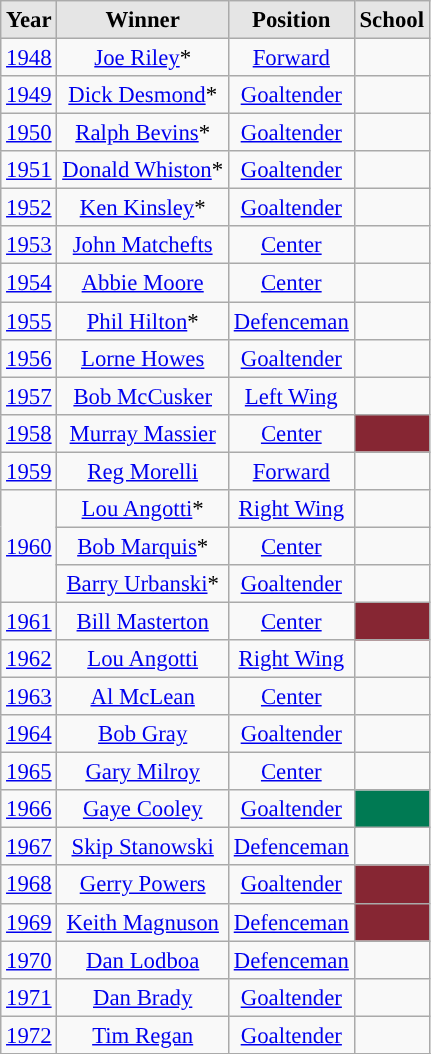<table class="wikitable sortable" style="font-size: 95%;text-align: center;">
<tr>
<th style="background:#e5e5e5;">Year</th>
<th style="background:#e5e5e5;">Winner</th>
<th style="background:#e5e5e5;">Position</th>
<th style="background:#e5e5e5;">School</th>
</tr>
<tr>
<td><a href='#'>1948</a></td>
<td><a href='#'>Joe Riley</a>*</td>
<td><a href='#'>Forward</a></td>
<td><strong><a href='#'></a></strong></td>
</tr>
<tr>
<td><a href='#'>1949</a></td>
<td><a href='#'>Dick Desmond</a>*</td>
<td><a href='#'>Goaltender</a></td>
<td><strong><a href='#'></a></strong></td>
</tr>
<tr>
<td><a href='#'>1950</a></td>
<td><a href='#'>Ralph Bevins</a>*</td>
<td><a href='#'>Goaltender</a></td>
<td><strong><a href='#'></a></strong></td>
</tr>
<tr>
<td><a href='#'>1951</a></td>
<td><a href='#'>Donald Whiston</a>*</td>
<td><a href='#'>Goaltender</a></td>
<td><strong><a href='#'></a></strong></td>
</tr>
<tr>
<td><a href='#'>1952</a></td>
<td><a href='#'>Ken Kinsley</a>*</td>
<td><a href='#'>Goaltender</a></td>
<td><strong><a href='#'></a></strong></td>
</tr>
<tr>
<td><a href='#'>1953</a></td>
<td><a href='#'>John Matchefts</a></td>
<td><a href='#'>Center</a></td>
<td><strong><a href='#'></a></strong></td>
</tr>
<tr>
<td><a href='#'>1954</a></td>
<td><a href='#'>Abbie Moore</a></td>
<td><a href='#'>Center</a></td>
<td><strong><a href='#'></a></strong></td>
</tr>
<tr>
<td><a href='#'>1955</a></td>
<td><a href='#'>Phil Hilton</a>*</td>
<td><a href='#'>Defenceman</a></td>
<td><strong><a href='#'></a></strong></td>
</tr>
<tr>
<td><a href='#'>1956</a></td>
<td><a href='#'>Lorne Howes</a></td>
<td><a href='#'>Goaltender</a></td>
<td><strong><a href='#'></a></strong></td>
</tr>
<tr>
<td><a href='#'>1957</a></td>
<td><a href='#'>Bob McCusker</a></td>
<td><a href='#'>Left Wing</a></td>
<td><strong><a href='#'></a></strong></td>
</tr>
<tr>
<td><a href='#'>1958</a></td>
<td><a href='#'>Murray Massier</a></td>
<td><a href='#'>Center</a></td>
<td style="color:white; background:#862633; "><strong><a href='#'></a></strong></td>
</tr>
<tr>
<td><a href='#'>1959</a></td>
<td><a href='#'>Reg Morelli</a></td>
<td><a href='#'>Forward</a></td>
<td><strong><a href='#'></a></strong></td>
</tr>
<tr>
<td rowspan="3"><a href='#'>1960</a></td>
<td><a href='#'>Lou Angotti</a>*</td>
<td><a href='#'>Right Wing</a></td>
<td><strong><a href='#'></a></strong></td>
</tr>
<tr>
<td><a href='#'>Bob Marquis</a>*</td>
<td><a href='#'>Center</a></td>
<td><strong><a href='#'></a></strong></td>
</tr>
<tr>
<td><a href='#'>Barry Urbanski</a>*</td>
<td><a href='#'>Goaltender</a></td>
<td><strong><a href='#'></a></strong></td>
</tr>
<tr>
<td><a href='#'>1961</a></td>
<td><a href='#'>Bill Masterton</a></td>
<td><a href='#'>Center</a></td>
<td style="color:white; background:#862633; "><strong><a href='#'></a></strong></td>
</tr>
<tr>
<td><a href='#'>1962</a></td>
<td><a href='#'>Lou Angotti</a></td>
<td><a href='#'>Right Wing</a></td>
<td><strong><a href='#'></a></strong></td>
</tr>
<tr>
<td><a href='#'>1963</a></td>
<td><a href='#'>Al McLean</a></td>
<td><a href='#'>Center</a></td>
<td><strong><a href='#'></a></strong></td>
</tr>
<tr>
<td><a href='#'>1964</a></td>
<td><a href='#'>Bob Gray</a></td>
<td><a href='#'>Goaltender</a></td>
<td><strong><a href='#'></a></strong></td>
</tr>
<tr>
<td><a href='#'>1965</a></td>
<td><a href='#'>Gary Milroy</a></td>
<td><a href='#'>Center</a></td>
<td><strong><a href='#'></a></strong></td>
</tr>
<tr>
<td><a href='#'>1966</a></td>
<td><a href='#'>Gaye Cooley</a></td>
<td><a href='#'>Goaltender</a></td>
<td style="color:white; background:#007A53"><strong><a href='#'></a></strong></td>
</tr>
<tr>
<td><a href='#'>1967</a></td>
<td><a href='#'>Skip Stanowski</a></td>
<td><a href='#'>Defenceman</a></td>
<td><strong><a href='#'></a></strong></td>
</tr>
<tr>
<td><a href='#'>1968</a></td>
<td><a href='#'>Gerry Powers</a></td>
<td><a href='#'>Goaltender</a></td>
<td style="color:white; background:#862633; "><strong><a href='#'></a></strong></td>
</tr>
<tr>
<td><a href='#'>1969</a></td>
<td><a href='#'>Keith Magnuson</a></td>
<td><a href='#'>Defenceman</a></td>
<td style="color:white; background:#862633; "><strong><a href='#'></a></strong></td>
</tr>
<tr>
<td><a href='#'>1970</a></td>
<td><a href='#'>Dan Lodboa</a></td>
<td><a href='#'>Defenceman</a></td>
<td><strong><a href='#'></a></strong></td>
</tr>
<tr>
<td><a href='#'>1971</a></td>
<td><a href='#'>Dan Brady</a></td>
<td><a href='#'>Goaltender</a></td>
<td><strong><a href='#'></a></strong></td>
</tr>
<tr>
<td><a href='#'>1972</a></td>
<td><a href='#'>Tim Regan</a></td>
<td><a href='#'>Goaltender</a></td>
<td><strong><a href='#'></a></strong></td>
</tr>
<tr>
</tr>
</table>
